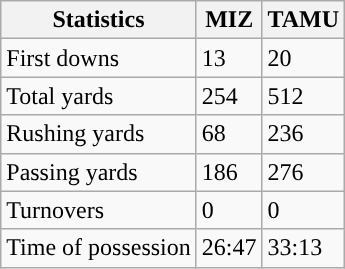<table class="wikitable" style="float: left;">
<tr>
<th>Statistics</th>
<th>MIZ</th>
<th>TAMU</th>
</tr>
<tr>
<td>First downs</td>
<td>13</td>
<td>20</td>
</tr>
<tr>
<td>Total yards</td>
<td>254</td>
<td>512</td>
</tr>
<tr>
<td>Rushing yards</td>
<td>68</td>
<td>236</td>
</tr>
<tr>
<td>Passing yards</td>
<td>186</td>
<td>276</td>
</tr>
<tr>
<td>Turnovers</td>
<td>0</td>
<td>0</td>
</tr>
<tr>
<td>Time of possession</td>
<td>26:47</td>
<td>33:13</td>
</tr>
</table>
